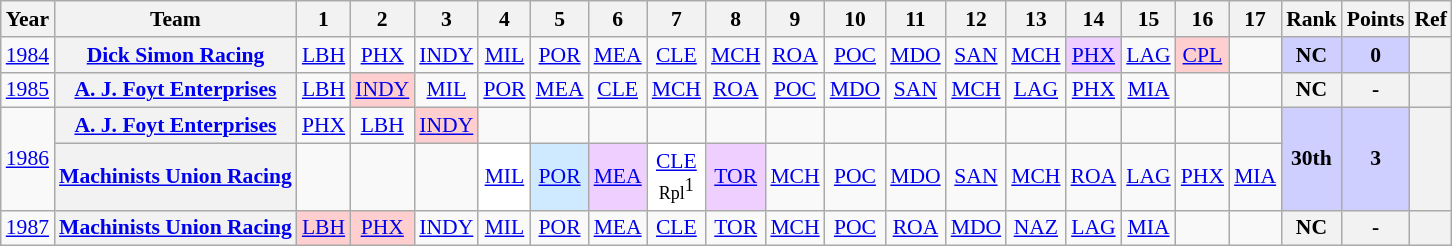<table class="wikitable" style="text-align:center; font-size:90%">
<tr>
<th>Year</th>
<th>Team</th>
<th>1</th>
<th>2</th>
<th>3</th>
<th>4</th>
<th>5</th>
<th>6</th>
<th>7</th>
<th>8</th>
<th>9</th>
<th>10</th>
<th>11</th>
<th>12</th>
<th>13</th>
<th>14</th>
<th>15</th>
<th>16</th>
<th>17</th>
<th>Rank</th>
<th>Points</th>
<th>Ref</th>
</tr>
<tr>
<td><a href='#'>1984</a></td>
<th><a href='#'>Dick Simon Racing</a></th>
<td><a href='#'>LBH</a></td>
<td><a href='#'>PHX</a></td>
<td><a href='#'>INDY</a></td>
<td><a href='#'>MIL</a></td>
<td><a href='#'>POR</a></td>
<td><a href='#'>MEA</a></td>
<td><a href='#'>CLE</a></td>
<td><a href='#'>MCH</a></td>
<td><a href='#'>ROA</a></td>
<td><a href='#'>POC</a></td>
<td><a href='#'>MDO</a></td>
<td><a href='#'>SAN</a></td>
<td><a href='#'>MCH</a></td>
<td style="background:#EFCFFF;"><a href='#'>PHX</a><br></td>
<td><a href='#'>LAG</a></td>
<td style="background:#FFCFCF;"><a href='#'>CPL</a><br></td>
<td></td>
<td style="background:#CFCFFF;"><strong>NC</strong></td>
<td style="background:#CFCFFF;"><strong>0</strong></td>
<th></th>
</tr>
<tr>
<td><a href='#'>1985</a></td>
<th><a href='#'>A. J. Foyt Enterprises</a></th>
<td><a href='#'>LBH</a></td>
<td style="background:#FFCFCF;"><a href='#'>INDY</a><br></td>
<td><a href='#'>MIL</a></td>
<td><a href='#'>POR</a></td>
<td><a href='#'>MEA</a></td>
<td><a href='#'>CLE</a></td>
<td><a href='#'>MCH</a></td>
<td><a href='#'>ROA</a></td>
<td><a href='#'>POC</a></td>
<td><a href='#'>MDO</a></td>
<td><a href='#'>SAN</a></td>
<td><a href='#'>MCH</a></td>
<td><a href='#'>LAG</a></td>
<td><a href='#'>PHX</a><br></td>
<td><a href='#'>MIA</a></td>
<td></td>
<td></td>
<th>NC</th>
<th>-</th>
<th></th>
</tr>
<tr>
<td rowspan=2><a href='#'>1986</a></td>
<th><a href='#'>A. J. Foyt Enterprises</a></th>
<td><a href='#'>PHX</a></td>
<td><a href='#'>LBH</a></td>
<td style="background:#FFCFCF;"><a href='#'>INDY</a><br></td>
<td></td>
<td></td>
<td></td>
<td></td>
<td></td>
<td></td>
<td></td>
<td></td>
<td></td>
<td></td>
<td></td>
<td></td>
<td></td>
<td></td>
<td style="background:#CFCFFF;" rowspan=2><strong>30th</strong></td>
<td style="background:#CFCFFF;" rowspan=2><strong>3</strong></td>
<th rowspan=2></th>
</tr>
<tr>
<th><a href='#'>Machinists Union Racing</a></th>
<td></td>
<td></td>
<td></td>
<td style="background:#FFFFFF;"><a href='#'>MIL</a><br></td>
<td style="background:#CFEAFF;"><a href='#'>POR</a><br></td>
<td style="background:#EFCFFF;"><a href='#'>MEA</a><br></td>
<td style="background:#FFFFFF;"><a href='#'>CLE</a><br><small>Rpl</small><sup>1</sup></td>
<td style="background:#EFCFFF;"><a href='#'>TOR</a><br></td>
<td><a href='#'>MCH</a></td>
<td><a href='#'>POC</a></td>
<td><a href='#'>MDO</a></td>
<td><a href='#'>SAN</a></td>
<td><a href='#'>MCH</a></td>
<td><a href='#'>ROA</a></td>
<td><a href='#'>LAG</a></td>
<td><a href='#'>PHX</a></td>
<td><a href='#'>MIA</a></td>
</tr>
<tr>
<td><a href='#'>1987</a></td>
<th><a href='#'>Machinists Union Racing</a></th>
<td style="background:#FFCFCF;"><a href='#'>LBH</a><br></td>
<td style="background:#FFCFCF;"><a href='#'>PHX</a><br></td>
<td><a href='#'>INDY</a></td>
<td><a href='#'>MIL</a></td>
<td><a href='#'>POR</a></td>
<td><a href='#'>MEA</a></td>
<td><a href='#'>CLE</a></td>
<td><a href='#'>TOR</a></td>
<td><a href='#'>MCH</a></td>
<td><a href='#'>POC</a></td>
<td><a href='#'>ROA</a></td>
<td><a href='#'>MDO</a></td>
<td><a href='#'>NAZ</a></td>
<td><a href='#'>LAG</a></td>
<td><a href='#'>MIA</a></td>
<td></td>
<td></td>
<th>NC</th>
<th>-</th>
<th></th>
</tr>
</table>
